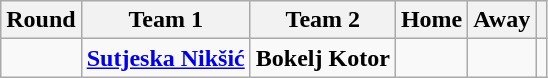<table class="wikitable">
<tr>
<th>Round</th>
<th>Team 1</th>
<th>Team 2</th>
<th>Home</th>
<th>Away</th>
<th></th>
</tr>
<tr>
<td></td>
<td><strong><a href='#'>Sutjeska Nikšić</a></strong></td>
<td><strong>Bokelj Kotor</strong></td>
<td></td>
<td></td>
<td></td>
</tr>
</table>
